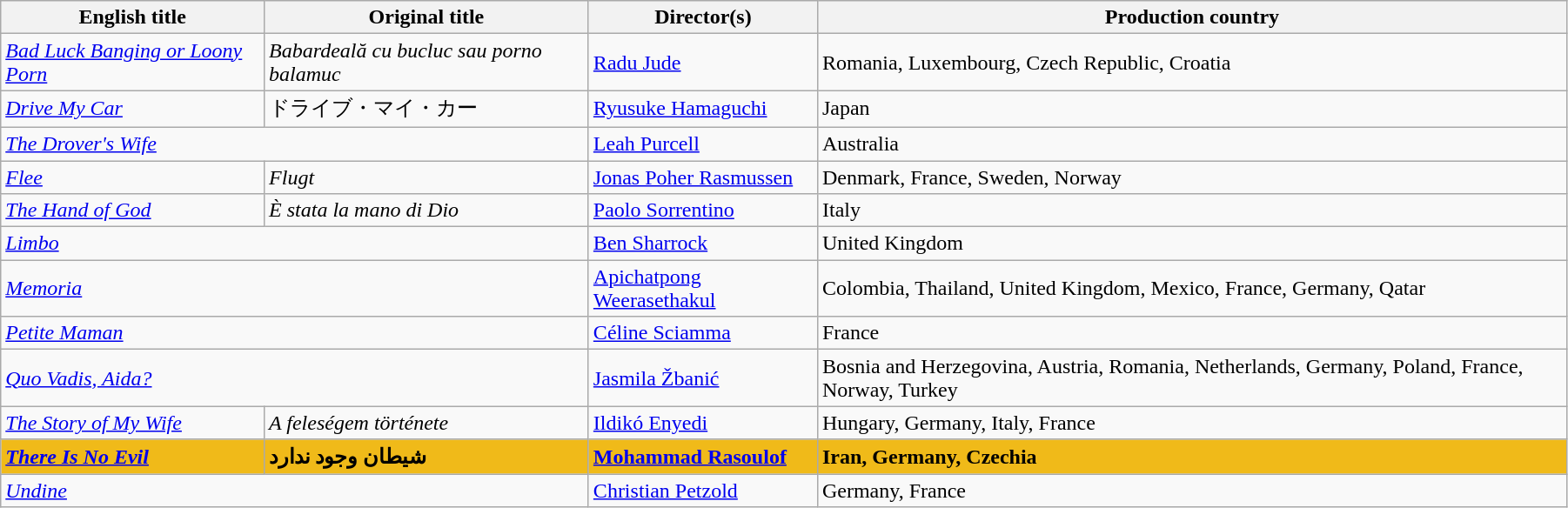<table class="wikitable" style="width:95%; margin-bottom:2px">
<tr>
<th>English title</th>
<th>Original title</th>
<th>Director(s)</th>
<th>Production country</th>
</tr>
<tr>
<td><em><a href='#'>Bad Luck Banging or Loony Porn</a></em></td>
<td><em>Babardeală cu bucluc sau porno balamuc</em></td>
<td><a href='#'>Radu Jude</a></td>
<td>Romania, Luxembourg, Czech Republic, Croatia</td>
</tr>
<tr>
<td><em><a href='#'>Drive My Car</a></em></td>
<td>ドライブ・マイ・カー</td>
<td><a href='#'>Ryusuke Hamaguchi</a></td>
<td>Japan</td>
</tr>
<tr>
<td colspan="2"><em><a href='#'>The Drover's Wife</a></em></td>
<td><a href='#'>Leah Purcell</a></td>
<td>Australia</td>
</tr>
<tr>
<td><em><a href='#'>Flee</a></em></td>
<td><em>Flugt</em></td>
<td><a href='#'>Jonas Poher Rasmussen</a></td>
<td>Denmark, France, Sweden, Norway</td>
</tr>
<tr>
<td><em><a href='#'>The Hand of God</a></em></td>
<td><em>È stata la mano di Dio</em></td>
<td><a href='#'>Paolo Sorrentino</a></td>
<td>Italy</td>
</tr>
<tr>
<td colspan="2"><em><a href='#'>Limbo</a></em></td>
<td><a href='#'>Ben Sharrock</a></td>
<td>United Kingdom</td>
</tr>
<tr>
<td colspan="2"><em><a href='#'>Memoria</a></em></td>
<td><a href='#'>Apichatpong Weerasethakul</a></td>
<td>Colombia, Thailand, United Kingdom, Mexico, France, Germany, Qatar</td>
</tr>
<tr>
<td colspan="2"><em><a href='#'>Petite Maman</a></em></td>
<td><a href='#'>Céline Sciamma</a></td>
<td>France</td>
</tr>
<tr>
<td colspan="2"><em><a href='#'>Quo Vadis, Aida?</a></em></td>
<td><a href='#'>Jasmila Žbanić</a></td>
<td>Bosnia and Herzegovina, Austria, Romania, Netherlands, Germany, Poland, France, Norway, Turkey</td>
</tr>
<tr>
<td><em><a href='#'>The Story of My Wife</a></em></td>
<td><em>A feleségem története</em></td>
<td><a href='#'>Ildikó Enyedi</a></td>
<td>Hungary, Germany, Italy, France</td>
</tr>
<tr style="background:#F0BA19;font-weight: bold;">
<td><em><a href='#'>There Is No Evil</a></em></td>
<td>شیطان وجود ندارد</td>
<td><a href='#'>Mohammad Rasoulof</a></td>
<td>Iran, Germany, Czechia</td>
</tr>
<tr>
<td colspan="2"><em><a href='#'>Undine</a></em></td>
<td><a href='#'>Christian Petzold</a></td>
<td>Germany, France</td>
</tr>
</table>
